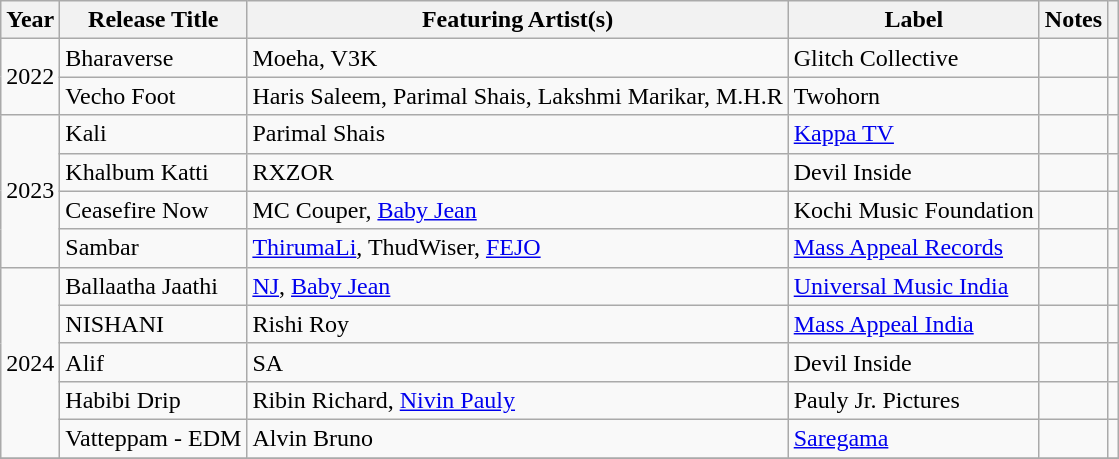<table class="wikitable sortable">
<tr>
<th>Year</th>
<th>Release Title</th>
<th>Featuring Artist(s)</th>
<th>Label</th>
<th>Notes</th>
<th></th>
</tr>
<tr>
<td rowspan="2">2022</td>
<td>Bharaverse</td>
<td>Moeha, V3K</td>
<td>Glitch Collective</td>
<td></td>
<td></td>
</tr>
<tr>
<td>Vecho Foot</td>
<td>Haris Saleem, Parimal Shais, Lakshmi Marikar, M.H.R</td>
<td>Twohorn</td>
<td></td>
<td></td>
</tr>
<tr>
<td rowspan="4">2023</td>
<td>Kali</td>
<td>Parimal Shais</td>
<td><a href='#'>Kappa TV</a></td>
<td></td>
<td></td>
</tr>
<tr>
<td>Khalbum Katti</td>
<td>RXZOR</td>
<td>Devil Inside</td>
<td></td>
<td></td>
</tr>
<tr>
<td>Ceasefire Now</td>
<td>MC Couper, <a href='#'>Baby Jean</a></td>
<td>Kochi Music Foundation</td>
<td></td>
<td></td>
</tr>
<tr>
<td>Sambar</td>
<td><a href='#'>ThirumaLi</a>, ThudWiser, <a href='#'>FEJO</a></td>
<td><a href='#'>Mass Appeal Records</a></td>
<td></td>
<td></td>
</tr>
<tr>
<td rowspan="5">2024</td>
<td>Ballaatha Jaathi</td>
<td><a href='#'>NJ</a>, <a href='#'>Baby Jean</a></td>
<td><a href='#'>Universal Music India</a></td>
<td></td>
<td></td>
</tr>
<tr>
<td>NISHANI</td>
<td>Rishi Roy</td>
<td><a href='#'>Mass Appeal India</a></td>
<td></td>
<td></td>
</tr>
<tr>
<td>Alif</td>
<td>SA</td>
<td>Devil Inside</td>
<td></td>
<td></td>
</tr>
<tr>
<td>Habibi Drip</td>
<td>Ribin Richard, <a href='#'>Nivin Pauly</a></td>
<td>Pauly Jr. Pictures</td>
<td></td>
<td></td>
</tr>
<tr>
<td>Vatteppam - EDM</td>
<td>Alvin Bruno</td>
<td><a href='#'>Saregama</a></td>
<td></td>
<td></td>
</tr>
<tr>
</tr>
</table>
